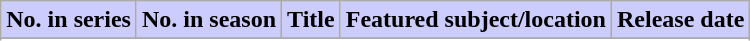<table class="wikitable plainrowheaders">
<tr style="color:black">
<th style="background-color: #ccccff;">No. in series</th>
<th style="background-color: #ccccff;">No. in season</th>
<th style="background-color: #ccccff;">Title</th>
<th style="background-color: #ccccff;">Featured subject/location</th>
<th style="background-color: #ccccff;">Release date</th>
</tr>
<tr>
</tr>
<tr>
</tr>
<tr>
</tr>
<tr>
</tr>
<tr>
</tr>
<tr>
</tr>
<tr>
</tr>
<tr>
</tr>
<tr>
</tr>
<tr>
</tr>
</table>
